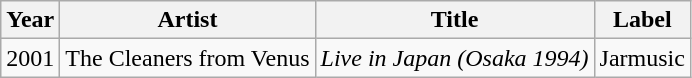<table class="wikitable">
<tr>
<th>Year</th>
<th>Artist</th>
<th>Title</th>
<th>Label</th>
</tr>
<tr>
<td>2001</td>
<td>The Cleaners from Venus</td>
<td><em>Live in Japan (Osaka 1994)</em></td>
<td>Jarmusic</td>
</tr>
</table>
